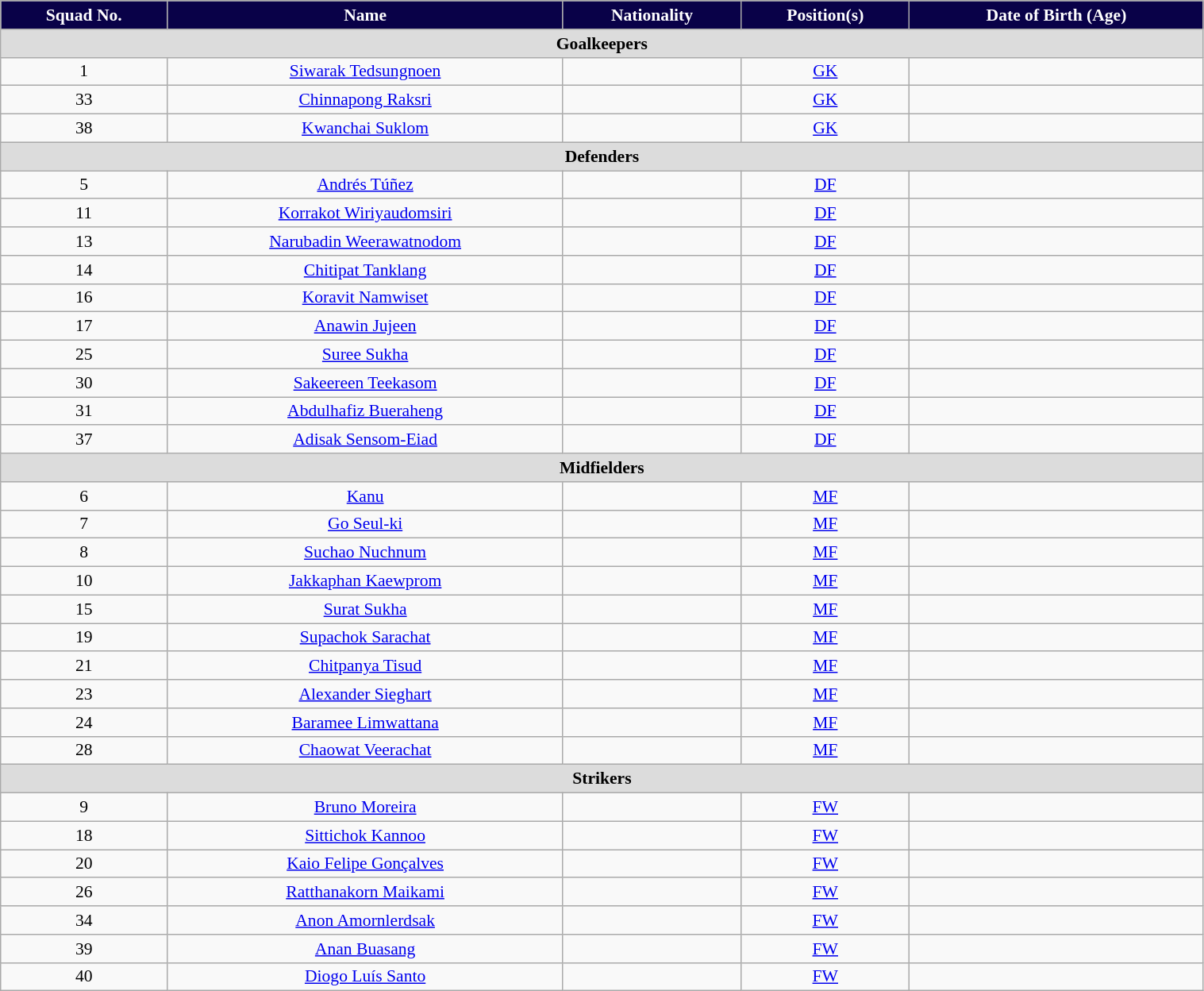<table class="wikitable" style="text-align:center; font-size:90%; width:80%;">
<tr>
<th style="background:#090148; color:white; text-align:center;">Squad No.</th>
<th style="background:#090148; color:white; text-align:center;">Name</th>
<th style="background:#090148; color:white; text-align:center;">Nationality</th>
<th style="background:#090148; color:white; text-align:center;">Position(s)</th>
<th style="background:#090148; color:white; text-align:center;">Date of Birth (Age)</th>
</tr>
<tr>
<th colspan="5" style="background:#dcdcdc; text-align:center">Goalkeepers</th>
</tr>
<tr>
<td>1</td>
<td><a href='#'>Siwarak Tedsungnoen</a></td>
<td></td>
<td><a href='#'>GK</a></td>
<td></td>
</tr>
<tr>
<td>33</td>
<td><a href='#'>Chinnapong Raksri</a></td>
<td></td>
<td><a href='#'>GK</a></td>
<td></td>
</tr>
<tr>
<td>38</td>
<td><a href='#'>Kwanchai Suklom</a></td>
<td></td>
<td><a href='#'>GK</a></td>
<td></td>
</tr>
<tr>
<th colspan="5" style="background:#dcdcdc; text-align:center">Defenders</th>
</tr>
<tr>
<td>5</td>
<td><a href='#'>Andrés Túñez</a></td>
<td></td>
<td><a href='#'>DF</a></td>
<td></td>
</tr>
<tr>
<td>11</td>
<td><a href='#'>Korrakot Wiriyaudomsiri</a></td>
<td></td>
<td><a href='#'>DF</a></td>
<td></td>
</tr>
<tr>
<td>13</td>
<td><a href='#'>Narubadin Weerawatnodom</a></td>
<td></td>
<td><a href='#'>DF</a></td>
<td></td>
</tr>
<tr>
<td>14</td>
<td><a href='#'>Chitipat Tanklang</a></td>
<td></td>
<td><a href='#'>DF</a></td>
<td></td>
</tr>
<tr>
<td>16</td>
<td><a href='#'>Koravit Namwiset</a></td>
<td></td>
<td><a href='#'>DF</a></td>
<td></td>
</tr>
<tr>
<td>17</td>
<td><a href='#'>Anawin Jujeen</a></td>
<td></td>
<td><a href='#'>DF</a></td>
<td></td>
</tr>
<tr>
<td>25</td>
<td><a href='#'>Suree Sukha</a></td>
<td></td>
<td><a href='#'>DF</a></td>
<td></td>
</tr>
<tr>
<td>30</td>
<td><a href='#'>Sakeereen Teekasom</a></td>
<td></td>
<td><a href='#'>DF</a></td>
<td></td>
</tr>
<tr>
<td>31</td>
<td><a href='#'>Abdulhafiz Bueraheng</a></td>
<td></td>
<td><a href='#'>DF</a></td>
<td></td>
</tr>
<tr>
<td>37</td>
<td><a href='#'>Adisak Sensom-Eiad</a></td>
<td></td>
<td><a href='#'>DF</a></td>
<td></td>
</tr>
<tr>
<th colspan="5" style="background:#dcdcdc; text-align:center">Midfielders</th>
</tr>
<tr>
<td>6</td>
<td><a href='#'>Kanu</a></td>
<td></td>
<td><a href='#'>MF</a></td>
<td></td>
</tr>
<tr>
<td>7</td>
<td><a href='#'>Go Seul-ki</a></td>
<td></td>
<td><a href='#'>MF</a></td>
<td></td>
</tr>
<tr>
<td>8</td>
<td><a href='#'>Suchao Nuchnum</a></td>
<td></td>
<td><a href='#'>MF</a></td>
<td></td>
</tr>
<tr>
<td>10</td>
<td><a href='#'>Jakkaphan Kaewprom</a></td>
<td></td>
<td><a href='#'>MF</a></td>
<td></td>
</tr>
<tr>
<td>15</td>
<td><a href='#'>Surat Sukha</a></td>
<td></td>
<td><a href='#'>MF</a></td>
<td></td>
</tr>
<tr>
<td>19</td>
<td><a href='#'>Supachok Sarachat</a></td>
<td></td>
<td><a href='#'>MF</a></td>
<td></td>
</tr>
<tr>
<td>21</td>
<td><a href='#'>Chitpanya Tisud</a></td>
<td></td>
<td><a href='#'>MF</a></td>
<td></td>
</tr>
<tr>
<td>23</td>
<td><a href='#'>Alexander Sieghart</a></td>
<td></td>
<td><a href='#'>MF</a></td>
<td></td>
</tr>
<tr>
<td>24</td>
<td><a href='#'>Baramee Limwattana</a></td>
<td></td>
<td><a href='#'>MF</a></td>
<td></td>
</tr>
<tr>
<td>28</td>
<td><a href='#'>Chaowat Veerachat</a></td>
<td></td>
<td><a href='#'>MF</a></td>
<td></td>
</tr>
<tr>
<th colspan="5" style="background:#dcdcdc; text-align:center">Strikers</th>
</tr>
<tr>
<td>9</td>
<td><a href='#'>Bruno Moreira</a></td>
<td></td>
<td><a href='#'>FW</a></td>
<td></td>
</tr>
<tr>
<td>18</td>
<td><a href='#'>Sittichok Kannoo</a></td>
<td></td>
<td><a href='#'>FW</a></td>
<td></td>
</tr>
<tr>
<td>20</td>
<td><a href='#'>Kaio Felipe Gonçalves</a></td>
<td></td>
<td><a href='#'>FW</a></td>
<td></td>
</tr>
<tr>
<td>26</td>
<td><a href='#'>Ratthanakorn Maikami</a></td>
<td></td>
<td><a href='#'>FW</a></td>
<td></td>
</tr>
<tr>
<td>34</td>
<td><a href='#'>Anon Amornlerdsak</a></td>
<td></td>
<td><a href='#'>FW</a></td>
<td></td>
</tr>
<tr>
<td>39</td>
<td><a href='#'>Anan Buasang</a></td>
<td></td>
<td><a href='#'>FW</a></td>
<td></td>
</tr>
<tr>
<td>40</td>
<td><a href='#'>Diogo Luís Santo</a></td>
<td></td>
<td><a href='#'>FW</a></td>
<td></td>
</tr>
</table>
